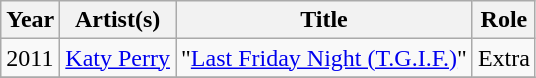<table class="wikitable plainrowheaders sortable">
<tr>
<th scope="col">Year</th>
<th scope="col">Artist(s)</th>
<th scope="col">Title</th>
<th scope="col">Role</th>
</tr>
<tr>
<td>2011</td>
<td><a href='#'>Katy Perry</a></td>
<td>"<a href='#'>Last Friday Night (T.G.I.F.)</a>"</td>
<td>Extra</td>
</tr>
<tr>
</tr>
</table>
